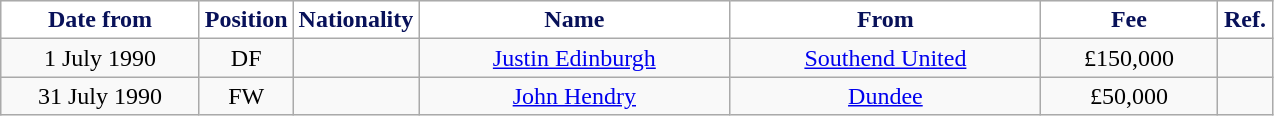<table class="wikitable" style="text-align:center">
<tr>
<th style="background:#FFFFFF; color:#081159; width:125px;">Date from</th>
<th style="background:#FFFFFF; color:#081159; width:50px;">Position</th>
<th style="background:#FFFFFF; color:#081159; width:50px;">Nationality</th>
<th style="background:#FFFFFF; color:#081159; width:200px;">Name</th>
<th style="background:#FFFFFF; color:#081159; width:200px;">From</th>
<th style="background:#FFFFFF; color:#081159; width:110px;">Fee</th>
<th style="background:#FFFFFF; color:#081159; width:30px;">Ref.</th>
</tr>
<tr>
<td>1 July 1990</td>
<td>DF</td>
<td></td>
<td><a href='#'>Justin Edinburgh</a></td>
<td> <a href='#'>Southend United</a></td>
<td>£150,000</td>
<td></td>
</tr>
<tr>
<td>31 July 1990</td>
<td>FW</td>
<td></td>
<td><a href='#'>John Hendry</a></td>
<td> <a href='#'>Dundee</a></td>
<td>£50,000</td>
<td></td>
</tr>
</table>
